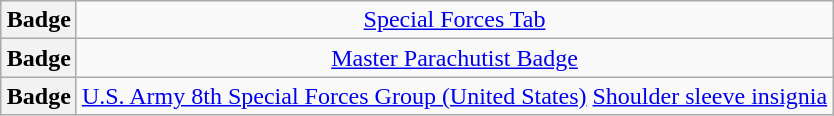<table class="wikitable" style="margin:1em auto; text-align:center;">
<tr>
<th>Badge</th>
<td align=center colspan="3"><a href='#'>Special Forces Tab</a></td>
</tr>
<tr>
<th>Badge</th>
<td align=center colspan="3"><a href='#'>Master Parachutist Badge</a></td>
</tr>
<tr>
<th>Badge</th>
<td align=center colspan="3"><a href='#'>U.S. Army 8th Special Forces Group (United States)</a> <a href='#'>Shoulder sleeve insignia</a></td>
</tr>
</table>
